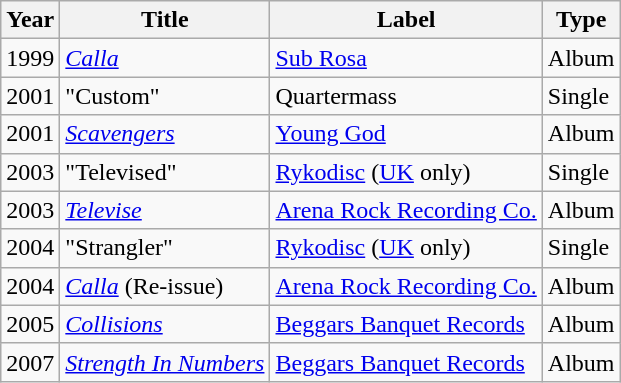<table class="wikitable">
<tr>
<th>Year</th>
<th>Title</th>
<th>Label</th>
<th>Type</th>
</tr>
<tr>
<td>1999</td>
<td><em><a href='#'>Calla</a></em></td>
<td><a href='#'>Sub Rosa</a></td>
<td>Album</td>
</tr>
<tr>
<td>2001</td>
<td>"Custom"</td>
<td>Quartermass</td>
<td>Single</td>
</tr>
<tr>
<td>2001</td>
<td><em><a href='#'>Scavengers</a></em></td>
<td><a href='#'>Young God</a></td>
<td>Album</td>
</tr>
<tr>
<td>2003</td>
<td>"Televised"</td>
<td><a href='#'>Rykodisc</a> (<a href='#'>UK</a> only)</td>
<td>Single</td>
</tr>
<tr>
<td>2003</td>
<td><em><a href='#'>Televise</a></em></td>
<td><a href='#'>Arena Rock Recording Co.</a></td>
<td>Album</td>
</tr>
<tr>
<td>2004</td>
<td>"Strangler"</td>
<td><a href='#'>Rykodisc</a> (<a href='#'>UK</a> only)</td>
<td>Single</td>
</tr>
<tr>
<td>2004</td>
<td><em><a href='#'>Calla</a></em> (Re-issue)</td>
<td><a href='#'>Arena Rock Recording Co.</a></td>
<td>Album</td>
</tr>
<tr>
<td>2005</td>
<td><em><a href='#'>Collisions</a></em></td>
<td><a href='#'>Beggars Banquet Records</a></td>
<td>Album</td>
</tr>
<tr>
<td>2007</td>
<td><em><a href='#'>Strength In Numbers</a></em></td>
<td><a href='#'>Beggars Banquet Records</a></td>
<td>Album</td>
</tr>
</table>
